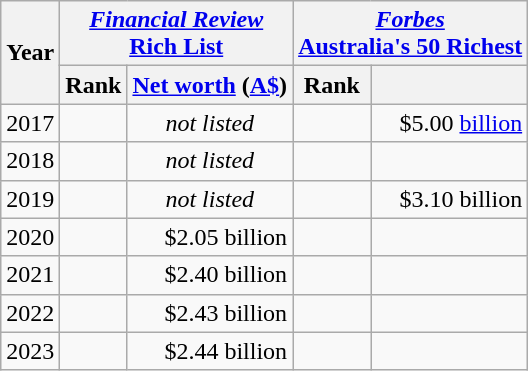<table class="wikitable">
<tr>
<th rowspan=2>Year</th>
<th colspan=2><em><a href='#'>Financial Review</a></em><br><a href='#'>Rich List</a></th>
<th colspan=2><em><a href='#'>Forbes</a></em><br><a href='#'>Australia's 50 Richest</a></th>
</tr>
<tr>
<th>Rank</th>
<th><a href='#'>Net worth</a> (<a href='#'>A$</a>)</th>
<th>Rank</th>
<th></th>
</tr>
<tr>
<td>2017</td>
<td align="center"></td>
<td align="center"><em>not listed</em></td>
<td align="center"> </td>
<td align="right">$5.00 <a href='#'>billion</a> </td>
</tr>
<tr>
<td>2018</td>
<td align="center"></td>
<td align="center"><em>not listed</em></td>
<td align="center"></td>
<td align="right"></td>
</tr>
<tr>
<td>2019</td>
<td align="center"></td>
<td align="center"><em>not listed</em></td>
<td align="center"> </td>
<td align="right">$3.10 billion </td>
</tr>
<tr>
<td>2020</td>
<td align="center"></td>
<td align="right">$2.05 billion </td>
<td align="center"></td>
<td align="right"></td>
</tr>
<tr>
<td>2021</td>
<td align="center"></td>
<td align="right">$2.40 billion </td>
<td align="center"></td>
<td align="right"></td>
</tr>
<tr>
<td>2022</td>
<td align="center"></td>
<td align="right">$2.43 billion </td>
<td align="center"></td>
<td align="right"></td>
</tr>
<tr>
<td>2023</td>
<td align="center"></td>
<td align="right">$2.44 billion </td>
<td align="center"></td>
<td align="right"></td>
</tr>
</table>
